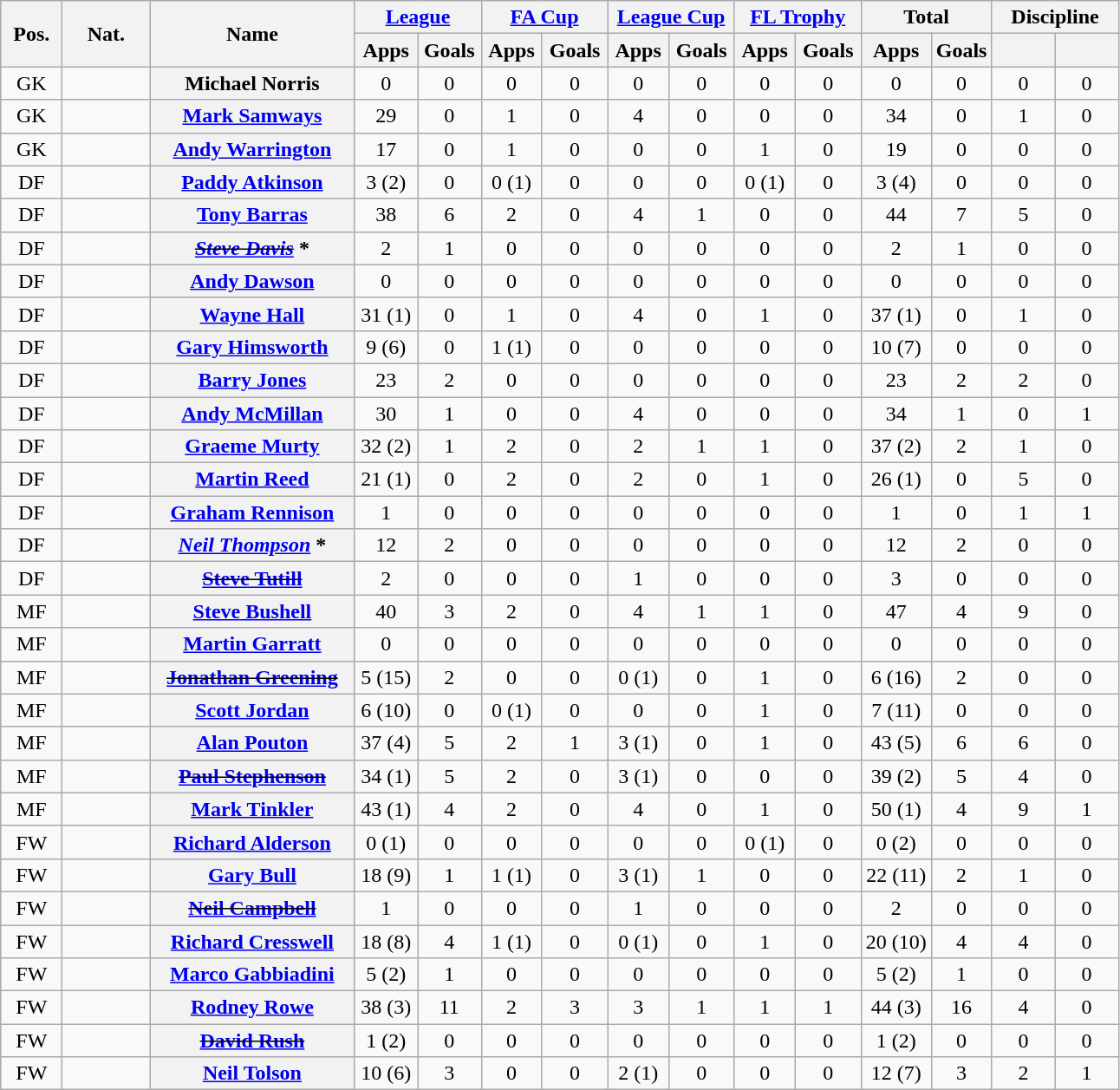<table class="wikitable plainrowheaders" style="text-align:center">
<tr>
<th rowspan=2 width=40>Pos.</th>
<th rowspan=2 width=60>Nat.</th>
<th rowspan=2 width=150 scope=col>Name</th>
<th colspan=2 width=90><a href='#'>League</a></th>
<th colspan=2 width=90><a href='#'>FA Cup</a></th>
<th colspan=2 width=90><a href='#'>League Cup</a></th>
<th colspan=2 width=90><a href='#'>FL Trophy</a></th>
<th colspan=2 width=90>Total</th>
<th colspan=2 width=90>Discipline</th>
</tr>
<tr>
<th scope=col>Apps</th>
<th scope=col>Goals</th>
<th scope=col>Apps</th>
<th scope=col>Goals</th>
<th scope=col>Apps</th>
<th scope=col>Goals</th>
<th scope=col>Apps</th>
<th scope=col>Goals</th>
<th scope=col>Apps</th>
<th scope=col>Goals</th>
<th scope=col></th>
<th scope=col></th>
</tr>
<tr>
<td>GK</td>
<td align=left></td>
<th scope=row>Michael Norris</th>
<td>0</td>
<td>0</td>
<td>0</td>
<td>0</td>
<td>0</td>
<td>0</td>
<td>0</td>
<td>0</td>
<td>0</td>
<td>0</td>
<td>0</td>
<td>0</td>
</tr>
<tr>
<td>GK</td>
<td align=left></td>
<th scope=row><a href='#'>Mark Samways</a></th>
<td>29</td>
<td>0</td>
<td>1</td>
<td>0</td>
<td>4</td>
<td>0</td>
<td>0</td>
<td>0</td>
<td>34</td>
<td>0</td>
<td>1</td>
<td>0</td>
</tr>
<tr>
<td>GK</td>
<td align=left></td>
<th scope=row><a href='#'>Andy Warrington</a></th>
<td>17</td>
<td>0</td>
<td>1</td>
<td>0</td>
<td>0</td>
<td>0</td>
<td>1</td>
<td>0</td>
<td>19</td>
<td>0</td>
<td>0</td>
<td>0</td>
</tr>
<tr>
<td>DF</td>
<td align=left></td>
<th scope=row><a href='#'>Paddy Atkinson</a></th>
<td>3 (2)</td>
<td>0</td>
<td>0 (1)</td>
<td>0</td>
<td>0</td>
<td>0</td>
<td>0 (1)</td>
<td>0</td>
<td>3 (4)</td>
<td>0</td>
<td>0</td>
<td>0</td>
</tr>
<tr>
<td>DF</td>
<td align=left></td>
<th scope=row><a href='#'>Tony Barras</a></th>
<td>38</td>
<td>6</td>
<td>2</td>
<td>0</td>
<td>4</td>
<td>1</td>
<td>0</td>
<td>0</td>
<td>44</td>
<td>7</td>
<td>5</td>
<td>0</td>
</tr>
<tr>
<td>DF</td>
<td align=left></td>
<th scope=row><s><em><a href='#'>Steve Davis</a></em></s> * </th>
<td>2</td>
<td>1</td>
<td>0</td>
<td>0</td>
<td>0</td>
<td>0</td>
<td>0</td>
<td>0</td>
<td>2</td>
<td>1</td>
<td>0</td>
<td>0</td>
</tr>
<tr>
<td>DF</td>
<td align=left></td>
<th scope=row><a href='#'>Andy Dawson</a></th>
<td>0</td>
<td>0</td>
<td>0</td>
<td>0</td>
<td>0</td>
<td>0</td>
<td>0</td>
<td>0</td>
<td>0</td>
<td>0</td>
<td>0</td>
<td>0</td>
</tr>
<tr>
<td>DF</td>
<td align=left></td>
<th scope=row><a href='#'>Wayne Hall</a></th>
<td>31 (1)</td>
<td>0</td>
<td>1</td>
<td>0</td>
<td>4</td>
<td>0</td>
<td>1</td>
<td>0</td>
<td>37 (1)</td>
<td>0</td>
<td>1</td>
<td>0</td>
</tr>
<tr>
<td>DF</td>
<td align=left></td>
<th scope=row><a href='#'>Gary Himsworth</a></th>
<td>9 (6)</td>
<td>0</td>
<td>1 (1)</td>
<td>0</td>
<td>0</td>
<td>0</td>
<td>0</td>
<td>0</td>
<td>10 (7)</td>
<td>0</td>
<td>0</td>
<td>0</td>
</tr>
<tr>
<td>DF</td>
<td align=left></td>
<th scope=row><a href='#'>Barry Jones</a></th>
<td>23</td>
<td>2</td>
<td>0</td>
<td>0</td>
<td>0</td>
<td>0</td>
<td>0</td>
<td>0</td>
<td>23</td>
<td>2</td>
<td>2</td>
<td>0</td>
</tr>
<tr>
<td>DF</td>
<td align=left></td>
<th scope=row><a href='#'>Andy McMillan</a></th>
<td>30</td>
<td>1</td>
<td>0</td>
<td>0</td>
<td>4</td>
<td>0</td>
<td>0</td>
<td>0</td>
<td>34</td>
<td>1</td>
<td>0</td>
<td>1</td>
</tr>
<tr>
<td>DF</td>
<td align=left></td>
<th scope=row><a href='#'>Graeme Murty</a></th>
<td>32 (2)</td>
<td>1</td>
<td>2</td>
<td>0</td>
<td>2</td>
<td>1</td>
<td>1</td>
<td>0</td>
<td>37 (2)</td>
<td>2</td>
<td>1</td>
<td>0</td>
</tr>
<tr>
<td>DF</td>
<td align=left></td>
<th scope=row><a href='#'>Martin Reed</a></th>
<td>21 (1)</td>
<td>0</td>
<td>2</td>
<td>0</td>
<td>2</td>
<td>0</td>
<td>1</td>
<td>0</td>
<td>26 (1)</td>
<td>0</td>
<td>5</td>
<td>0</td>
</tr>
<tr>
<td>DF</td>
<td align=left></td>
<th scope=row><a href='#'>Graham Rennison</a></th>
<td>1</td>
<td>0</td>
<td>0</td>
<td>0</td>
<td>0</td>
<td>0</td>
<td>0</td>
<td>0</td>
<td>1</td>
<td>0</td>
<td>1</td>
<td>1</td>
</tr>
<tr>
<td>DF</td>
<td align=left></td>
<th scope=row><em><a href='#'>Neil Thompson</a></em> *</th>
<td>12</td>
<td>2</td>
<td>0</td>
<td>0</td>
<td>0</td>
<td>0</td>
<td>0</td>
<td>0</td>
<td>12</td>
<td>2</td>
<td>0</td>
<td>0</td>
</tr>
<tr>
<td>DF</td>
<td align=left></td>
<th scope=row><s><a href='#'>Steve Tutill</a></s> </th>
<td>2</td>
<td>0</td>
<td>0</td>
<td>0</td>
<td>1</td>
<td>0</td>
<td>0</td>
<td>0</td>
<td>3</td>
<td>0</td>
<td>0</td>
<td>0</td>
</tr>
<tr>
<td>MF</td>
<td align=left></td>
<th scope=row><a href='#'>Steve Bushell</a></th>
<td>40</td>
<td>3</td>
<td>2</td>
<td>0</td>
<td>4</td>
<td>1</td>
<td>1</td>
<td>0</td>
<td>47</td>
<td>4</td>
<td>9</td>
<td>0</td>
</tr>
<tr>
<td>MF</td>
<td align=left></td>
<th scope=row><a href='#'>Martin Garratt</a></th>
<td>0</td>
<td>0</td>
<td>0</td>
<td>0</td>
<td>0</td>
<td>0</td>
<td>0</td>
<td>0</td>
<td>0</td>
<td>0</td>
<td>0</td>
<td>0</td>
</tr>
<tr>
<td>MF</td>
<td align=left></td>
<th scope=row><s><a href='#'>Jonathan Greening</a></s> </th>
<td>5 (15)</td>
<td>2</td>
<td>0</td>
<td>0</td>
<td>0 (1)</td>
<td>0</td>
<td>1</td>
<td>0</td>
<td>6 (16)</td>
<td>2</td>
<td>0</td>
<td>0</td>
</tr>
<tr>
<td>MF</td>
<td align=left></td>
<th scope=row><a href='#'>Scott Jordan</a></th>
<td>6 (10)</td>
<td>0</td>
<td>0 (1)</td>
<td>0</td>
<td>0</td>
<td>0</td>
<td>1</td>
<td>0</td>
<td>7 (11)</td>
<td>0</td>
<td>0</td>
<td>0</td>
</tr>
<tr>
<td>MF</td>
<td align=left></td>
<th scope=row><a href='#'>Alan Pouton</a></th>
<td>37 (4)</td>
<td>5</td>
<td>2</td>
<td>1</td>
<td>3 (1)</td>
<td>0</td>
<td>1</td>
<td>0</td>
<td>43 (5)</td>
<td>6</td>
<td>6</td>
<td>0</td>
</tr>
<tr>
<td>MF</td>
<td align=left></td>
<th scope=row><s><a href='#'>Paul Stephenson</a></s> </th>
<td>34 (1)</td>
<td>5</td>
<td>2</td>
<td>0</td>
<td>3 (1)</td>
<td>0</td>
<td>0</td>
<td>0</td>
<td>39 (2)</td>
<td>5</td>
<td>4</td>
<td>0</td>
</tr>
<tr>
<td>MF</td>
<td align=left></td>
<th scope=row><a href='#'>Mark Tinkler</a></th>
<td>43 (1)</td>
<td>4</td>
<td>2</td>
<td>0</td>
<td>4</td>
<td>0</td>
<td>1</td>
<td>0</td>
<td>50 (1)</td>
<td>4</td>
<td>9</td>
<td>1</td>
</tr>
<tr>
<td>FW</td>
<td align=left></td>
<th scope=row><a href='#'>Richard Alderson</a></th>
<td>0 (1)</td>
<td>0</td>
<td>0</td>
<td>0</td>
<td>0</td>
<td>0</td>
<td>0 (1)</td>
<td>0</td>
<td>0 (2)</td>
<td>0</td>
<td>0</td>
<td>0</td>
</tr>
<tr>
<td>FW</td>
<td align=left></td>
<th scope=row><a href='#'>Gary Bull</a></th>
<td>18 (9)</td>
<td>1</td>
<td>1 (1)</td>
<td>0</td>
<td>3 (1)</td>
<td>1</td>
<td>0</td>
<td>0</td>
<td>22 (11)</td>
<td>2</td>
<td>1</td>
<td>0</td>
</tr>
<tr>
<td>FW</td>
<td align=left></td>
<th scope=row><s><a href='#'>Neil Campbell</a></s> </th>
<td>1</td>
<td>0</td>
<td>0</td>
<td>0</td>
<td>1</td>
<td>0</td>
<td>0</td>
<td>0</td>
<td>2</td>
<td>0</td>
<td>0</td>
<td>0</td>
</tr>
<tr>
<td>FW</td>
<td align=left></td>
<th scope=row><a href='#'>Richard Cresswell</a></th>
<td>18 (8)</td>
<td>4</td>
<td>1 (1)</td>
<td>0</td>
<td>0 (1)</td>
<td>0</td>
<td>1</td>
<td>0</td>
<td>20 (10)</td>
<td>4</td>
<td>4</td>
<td>0</td>
</tr>
<tr>
<td>FW</td>
<td align=left></td>
<th scope=row><a href='#'>Marco Gabbiadini</a></th>
<td>5 (2)</td>
<td>1</td>
<td>0</td>
<td>0</td>
<td>0</td>
<td>0</td>
<td>0</td>
<td>0</td>
<td>5 (2)</td>
<td>1</td>
<td>0</td>
<td>0</td>
</tr>
<tr>
<td>FW</td>
<td align=left></td>
<th scope=row><a href='#'>Rodney Rowe</a></th>
<td>38 (3)</td>
<td>11</td>
<td>2</td>
<td>3</td>
<td>3</td>
<td>1</td>
<td>1</td>
<td>1</td>
<td>44 (3)</td>
<td>16</td>
<td>4</td>
<td>0</td>
</tr>
<tr>
<td>FW</td>
<td align=left></td>
<th scope=row><s><a href='#'>David Rush</a></s> </th>
<td>1 (2)</td>
<td>0</td>
<td>0</td>
<td>0</td>
<td>0</td>
<td>0</td>
<td>0</td>
<td>0</td>
<td>1 (2)</td>
<td>0</td>
<td>0</td>
<td>0</td>
</tr>
<tr>
<td>FW</td>
<td align=left></td>
<th scope=row><a href='#'>Neil Tolson</a></th>
<td>10 (6)</td>
<td>3</td>
<td>0</td>
<td>0</td>
<td>2 (1)</td>
<td>0</td>
<td>0</td>
<td>0</td>
<td>12 (7)</td>
<td>3</td>
<td>2</td>
<td>1</td>
</tr>
</table>
